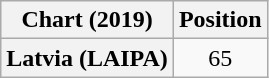<table class="wikitable plainrowheaders" style="text-align:center">
<tr>
<th scope="col">Chart (2019)</th>
<th scope="col">Position</th>
</tr>
<tr>
<th scope="row">Latvia (LAIPA)</th>
<td>65</td>
</tr>
</table>
